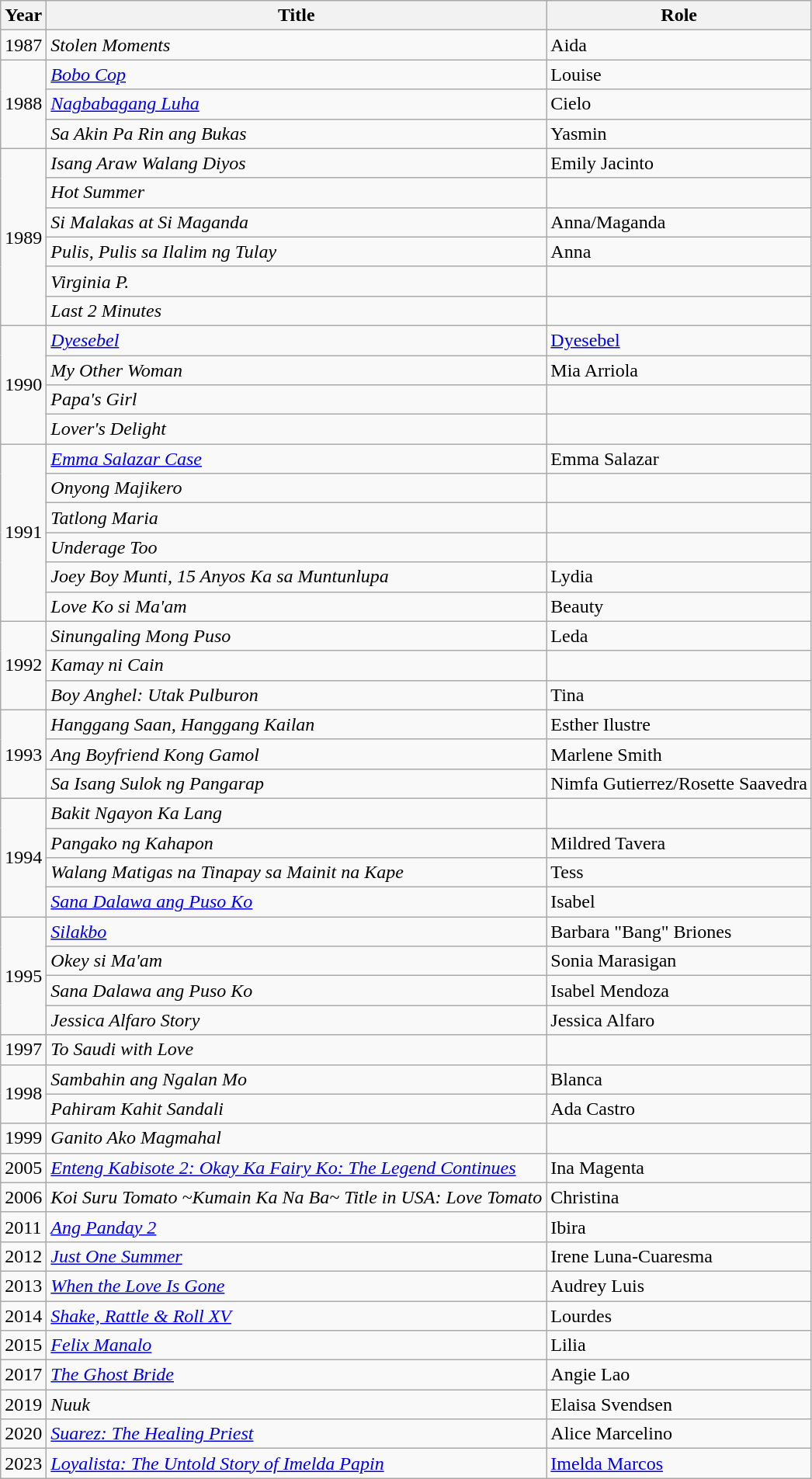<table class="wikitable plainrowheaders sortable">
<tr>
<th>Year</th>
<th>Title</th>
<th>Role</th>
</tr>
<tr>
<td>1987</td>
<td><em>Stolen Moments</em></td>
<td>Aida</td>
</tr>
<tr>
<td rowspan="3">1988</td>
<td><em><a href='#'>Bobo Cop</a></em></td>
<td>Louise</td>
</tr>
<tr>
<td><em><a href='#'>Nagbabagang Luha</a></em></td>
<td>Cielo</td>
</tr>
<tr>
<td><em>Sa Akin Pa Rin ang Bukas</em></td>
<td>Yasmin</td>
</tr>
<tr>
<td rowspan="6">1989</td>
<td><em>Isang Araw Walang Diyos</em></td>
<td>Emily Jacinto</td>
</tr>
<tr>
<td><em>Hot Summer</em></td>
<td></td>
</tr>
<tr>
<td><em>Si Malakas at Si Maganda</em></td>
<td>Anna/Maganda</td>
</tr>
<tr>
<td><em>Pulis, Pulis sa Ilalim ng Tulay</em></td>
<td>Anna </td>
</tr>
<tr>
<td><em>Virginia P.</em></td>
<td></td>
</tr>
<tr>
<td><em>Last 2 Minutes</em></td>
<td></td>
</tr>
<tr>
<td rowspan="4">1990</td>
<td><em><a href='#'>Dyesebel</a></em></td>
<td><a href='#'>Dyesebel</a> </td>
</tr>
<tr>
<td><em>My Other Woman</em></td>
<td>Mia Arriola</td>
</tr>
<tr>
<td><em>Papa's Girl</em></td>
<td></td>
</tr>
<tr>
<td><em>Lover's Delight</em></td>
<td></td>
</tr>
<tr>
<td rowspan="6">1991</td>
<td><em><a href='#'>Emma Salazar Case</a></em></td>
<td>Emma Salazar</td>
</tr>
<tr>
<td><em>Onyong Majikero</em></td>
<td></td>
</tr>
<tr>
<td><em>Tatlong Maria</em></td>
<td></td>
</tr>
<tr>
<td><em>Underage Too</em></td>
<td></td>
</tr>
<tr>
<td><em>Joey Boy Munti, 15 Anyos Ka sa Muntunlupa</em></td>
<td>Lydia</td>
</tr>
<tr>
<td><em>Love Ko si Ma'am</em></td>
<td>Beauty</td>
</tr>
<tr>
<td rowspan="3">1992</td>
<td><em>Sinungaling Mong Puso</em></td>
<td>Leda</td>
</tr>
<tr>
<td><em>Kamay ni Cain</em></td>
<td></td>
</tr>
<tr>
<td><em>Boy Anghel: Utak Pulburon</em></td>
<td>Tina</td>
</tr>
<tr>
<td rowspan="3">1993</td>
<td><em>Hanggang Saan, Hanggang Kailan</em></td>
<td>Esther Ilustre</td>
</tr>
<tr>
<td><em>Ang Boyfriend Kong Gamol</em></td>
<td>Marlene Smith</td>
</tr>
<tr>
<td><em>Sa Isang Sulok ng Pangarap</em></td>
<td>Nimfa Gutierrez/Rosette Saavedra </td>
</tr>
<tr>
<td rowspan="4">1994</td>
<td><em>Bakit Ngayon Ka Lang</em></td>
<td></td>
</tr>
<tr>
<td><em>Pangako ng Kahapon</em></td>
<td>Mildred Tavera </td>
</tr>
<tr>
<td><em>Walang Matigas na Tinapay sa Mainit na Kape</em></td>
<td>Tess</td>
</tr>
<tr>
<td><em><a href='#'>Sana Dalawa ang Puso Ko</a></em></td>
<td>Isabel </td>
</tr>
<tr>
<td rowspan="4">1995</td>
<td><em><a href='#'>Silakbo</a></em></td>
<td>Barbara "Bang" Briones</td>
</tr>
<tr>
<td><em>Okey si Ma'am</em></td>
<td>Sonia Marasigan</td>
</tr>
<tr>
<td><em>Sana Dalawa ang Puso Ko</em></td>
<td>Isabel Mendoza</td>
</tr>
<tr>
<td><em>Jessica Alfaro Story</em></td>
<td>Jessica Alfaro</td>
</tr>
<tr>
<td>1997</td>
<td><em>To Saudi with Love</em></td>
<td></td>
</tr>
<tr>
<td rowspan="2">1998</td>
<td><em>Sambahin ang Ngalan Mo</em></td>
<td>Blanca</td>
</tr>
<tr>
<td><em>Pahiram Kahit Sandali</em></td>
<td>Ada Castro</td>
</tr>
<tr>
<td>1999</td>
<td><em>Ganito Ako Magmahal</em></td>
<td></td>
</tr>
<tr>
<td>2005</td>
<td><em><a href='#'>Enteng Kabisote 2: Okay Ka Fairy Ko: The Legend Continues</a></em></td>
<td>Ina Magenta</td>
</tr>
<tr>
<td>2006</td>
<td><em>Koi Suru Tomato ~Kumain Ka Na Ba~ Title in USA: Love Tomato</em></td>
<td>Christina</td>
</tr>
<tr>
<td>2011</td>
<td><em><a href='#'>Ang Panday 2</a></em></td>
<td>Ibira</td>
</tr>
<tr>
<td>2012</td>
<td><em><a href='#'>Just One Summer</a></em></td>
<td>Irene Luna-Cuaresma</td>
</tr>
<tr>
<td>2013</td>
<td><em><a href='#'>When the Love Is Gone</a></em></td>
<td>Audrey Luis</td>
</tr>
<tr>
<td>2014</td>
<td><em><a href='#'>Shake, Rattle & Roll XV</a></em></td>
<td>Lourdes</td>
</tr>
<tr>
<td>2015</td>
<td><em><a href='#'>Felix Manalo</a></em></td>
<td>Lilia</td>
</tr>
<tr>
<td>2017</td>
<td><em><a href='#'>The Ghost Bride</a></em></td>
<td>Angie Lao</td>
</tr>
<tr>
<td>2019</td>
<td><em>Nuuk</em></td>
<td>Elaisa Svendsen</td>
</tr>
<tr>
<td>2020</td>
<td><em><a href='#'>Suarez: The Healing Priest</a></em></td>
<td>Alice Marcelino</td>
</tr>
<tr>
<td>2023</td>
<td><em><a href='#'>Loyalista: The Untold Story of Imelda Papin</a></em></td>
<td><a href='#'>Imelda Marcos</a></td>
</tr>
</table>
